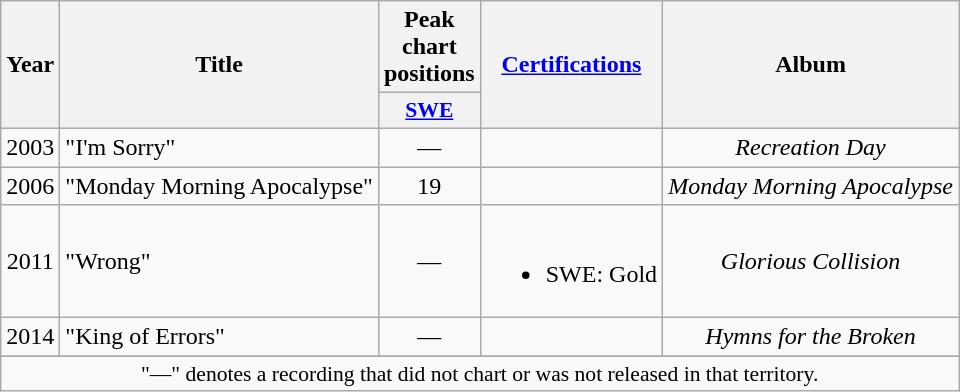<table class="wikitable plainrowheaders" style="text-align:center;">
<tr>
<th scope="col" rowspan="2">Year</th>
<th scope="col" rowspan="2">Title</th>
<th scope="col">Peak chart positions</th>
<th scope="col" rowspan="2"><a href='#'>Certifications</a></th>
<th scope="col" rowspan="2">Album</th>
</tr>
<tr>
<th scope="col" style="width:3em;font-size:90%;"><a href='#'>SWE</a><br></th>
</tr>
<tr>
<td>2003</td>
<td align=left>"I'm Sorry"</td>
<td>—</td>
<td></td>
<td><em>Recreation Day</em></td>
</tr>
<tr>
<td>2006</td>
<td align=left>"Monday Morning Apocalypse"</td>
<td>19</td>
<td></td>
<td><em>Monday Morning Apocalypse</em></td>
</tr>
<tr>
<td>2011</td>
<td align=left>"Wrong"</td>
<td>—</td>
<td><br><ul><li>SWE: Gold</li></ul></td>
<td><em>Glorious Collision</em></td>
</tr>
<tr>
<td>2014</td>
<td align=left>"King of Errors"</td>
<td>—</td>
<td></td>
<td><em>Hymns for the Broken</em></td>
</tr>
<tr>
</tr>
<tr>
<td colspan="15" style="font-size:90%">"—" denotes a recording that did not chart or was not released in that territory.</td>
</tr>
</table>
